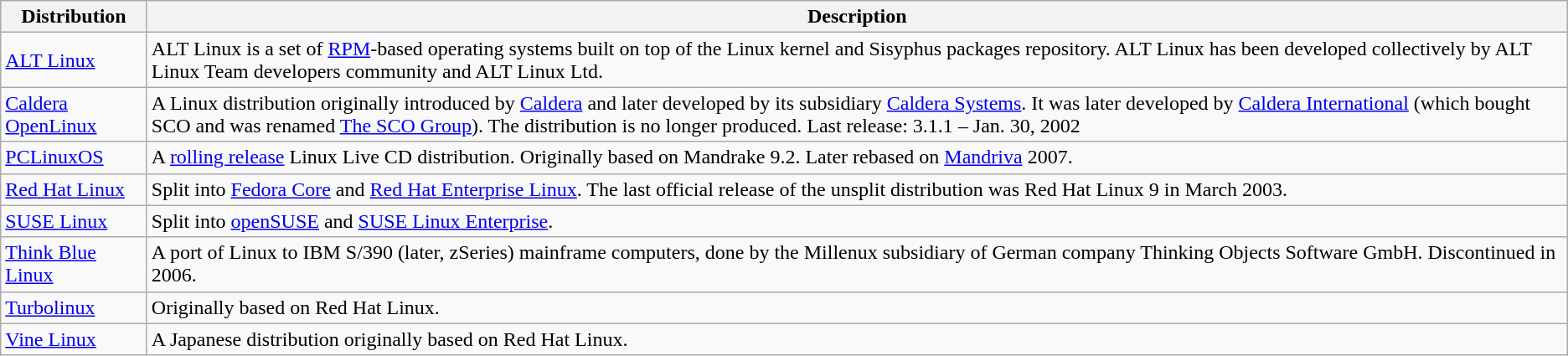<table class="wikitable">
<tr>
<th>Distribution</th>
<th>Description</th>
</tr>
<tr>
<td><a href='#'>ALT Linux</a></td>
<td>ALT Linux is a set of <a href='#'>RPM</a>-based operating systems built on top of the Linux kernel and Sisyphus packages repository. ALT Linux has been developed collectively by ALT Linux Team developers community and ALT Linux Ltd.</td>
</tr>
<tr>
<td><a href='#'>Caldera OpenLinux</a></td>
<td>A Linux distribution originally introduced by <a href='#'>Caldera</a> and later developed by its subsidiary <a href='#'>Caldera Systems</a>. It was later developed by <a href='#'>Caldera International</a> (which bought SCO and was renamed <a href='#'>The SCO Group</a>). The distribution is no longer produced. Last release: 3.1.1 – Jan. 30, 2002</td>
</tr>
<tr>
<td><a href='#'>PCLinuxOS</a></td>
<td>A <a href='#'>rolling release</a> Linux Live CD distribution. Originally based on Mandrake 9.2. Later rebased on <a href='#'>Mandriva</a> 2007.</td>
</tr>
<tr>
<td><a href='#'>Red Hat Linux</a></td>
<td>Split into <a href='#'>Fedora Core</a> and <a href='#'>Red Hat Enterprise Linux</a>. The last official release of the unsplit distribution was Red Hat Linux 9 in March 2003.</td>
</tr>
<tr>
<td><a href='#'>SUSE Linux</a></td>
<td>Split into <a href='#'>openSUSE</a> and <a href='#'>SUSE Linux Enterprise</a>.</td>
</tr>
<tr>
<td><a href='#'>Think Blue Linux</a></td>
<td>A port of Linux to IBM S/390 (later, zSeries) mainframe computers, done by the Millenux subsidiary of German company Thinking Objects Software GmbH. Discontinued in 2006.</td>
</tr>
<tr>
<td><a href='#'>Turbolinux</a></td>
<td>Originally based on Red Hat Linux.</td>
</tr>
<tr>
<td><a href='#'>Vine Linux</a></td>
<td>A Japanese distribution originally based on Red Hat Linux.</td>
</tr>
</table>
